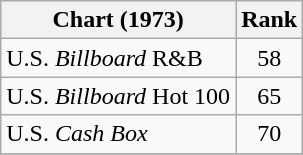<table class="wikitable">
<tr>
<th>Chart (1973)</th>
<th style="text-align:center;">Rank</th>
</tr>
<tr>
<td>U.S. <em>Billboard</em> R&B</td>
<td style="text-align:center;">58</td>
</tr>
<tr>
<td>U.S. <em>Billboard</em> Hot 100</td>
<td style="text-align:center;">65</td>
</tr>
<tr>
<td>U.S. <em>Cash Box</em> </td>
<td style="text-align:center;">70</td>
</tr>
<tr>
</tr>
</table>
